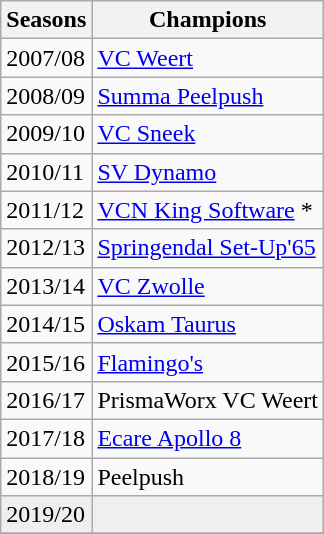<table class="wikitable">
<tr>
<th>Seasons</th>
<th>Champions</th>
</tr>
<tr>
<td>2007/08</td>
<td><a href='#'>VC Weert</a></td>
</tr>
<tr>
<td>2008/09</td>
<td><a href='#'>Summa Peelpush</a></td>
</tr>
<tr>
<td>2009/10</td>
<td><a href='#'>VC Sneek</a></td>
</tr>
<tr>
<td>2010/11</td>
<td><a href='#'>SV Dynamo</a></td>
</tr>
<tr>
<td>2011/12</td>
<td><a href='#'>VCN King Software</a> *</td>
</tr>
<tr>
<td>2012/13</td>
<td><a href='#'>Springendal Set-Up'65</a></td>
</tr>
<tr>
<td>2013/14</td>
<td><a href='#'>VC Zwolle</a></td>
</tr>
<tr>
<td>2014/15</td>
<td><a href='#'>Oskam Taurus</a></td>
</tr>
<tr>
<td>2015/16</td>
<td><a href='#'>Flamingo's</a></td>
</tr>
<tr>
<td>2016/17</td>
<td>PrismaWorx VC Weert</td>
</tr>
<tr>
<td>2017/18</td>
<td><a href='#'>Ecare Apollo 8</a></td>
</tr>
<tr>
<td>2018/19</td>
<td>Peelpush</td>
</tr>
<tr bgcolor=efefef>
<td>2019/20</td>
<td Colspan=2></td>
</tr>
<tr>
</tr>
</table>
